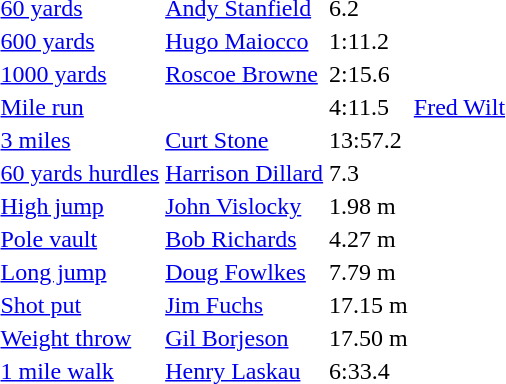<table>
<tr>
<td><a href='#'>60 yards</a></td>
<td><a href='#'>Andy Stanfield</a></td>
<td>6.2</td>
<td></td>
<td></td>
<td></td>
<td></td>
</tr>
<tr>
<td><a href='#'>600 yards</a></td>
<td><a href='#'>Hugo Maiocco</a></td>
<td>1:11.2</td>
<td></td>
<td></td>
<td></td>
<td></td>
</tr>
<tr>
<td><a href='#'>1000 yards</a></td>
<td><a href='#'>Roscoe Browne</a></td>
<td>2:15.6</td>
<td></td>
<td></td>
<td></td>
<td></td>
</tr>
<tr>
<td><a href='#'>Mile run</a></td>
<td></td>
<td>4:11.5</td>
<td><a href='#'>Fred Wilt</a></td>
<td></td>
<td></td>
<td></td>
</tr>
<tr>
<td><a href='#'>3 miles</a></td>
<td><a href='#'>Curt Stone</a></td>
<td>13:57.2</td>
<td></td>
<td></td>
<td></td>
<td></td>
</tr>
<tr>
<td><a href='#'>60 yards hurdles</a></td>
<td><a href='#'>Harrison Dillard</a></td>
<td>7.3</td>
<td></td>
<td></td>
<td></td>
<td></td>
</tr>
<tr>
<td><a href='#'>High jump</a></td>
<td><a href='#'>John Vislocky</a></td>
<td>1.98 m</td>
<td></td>
<td></td>
<td></td>
<td></td>
</tr>
<tr>
<td><a href='#'>Pole vault</a></td>
<td><a href='#'>Bob Richards</a></td>
<td>4.27 m</td>
<td></td>
<td></td>
<td></td>
<td></td>
</tr>
<tr>
<td><a href='#'>Long jump</a></td>
<td><a href='#'>Doug Fowlkes</a></td>
<td>7.79 m</td>
<td></td>
<td></td>
<td></td>
<td></td>
</tr>
<tr>
<td><a href='#'>Shot put</a></td>
<td><a href='#'>Jim Fuchs</a></td>
<td>17.15 m</td>
<td></td>
<td></td>
<td></td>
<td></td>
</tr>
<tr>
<td><a href='#'>Weight throw</a></td>
<td><a href='#'>Gil Borjeson</a></td>
<td>17.50 m</td>
<td></td>
<td></td>
<td></td>
<td></td>
</tr>
<tr>
<td><a href='#'>1 mile walk</a></td>
<td><a href='#'>Henry Laskau</a></td>
<td>6:33.4</td>
<td></td>
<td></td>
<td></td>
<td></td>
</tr>
</table>
